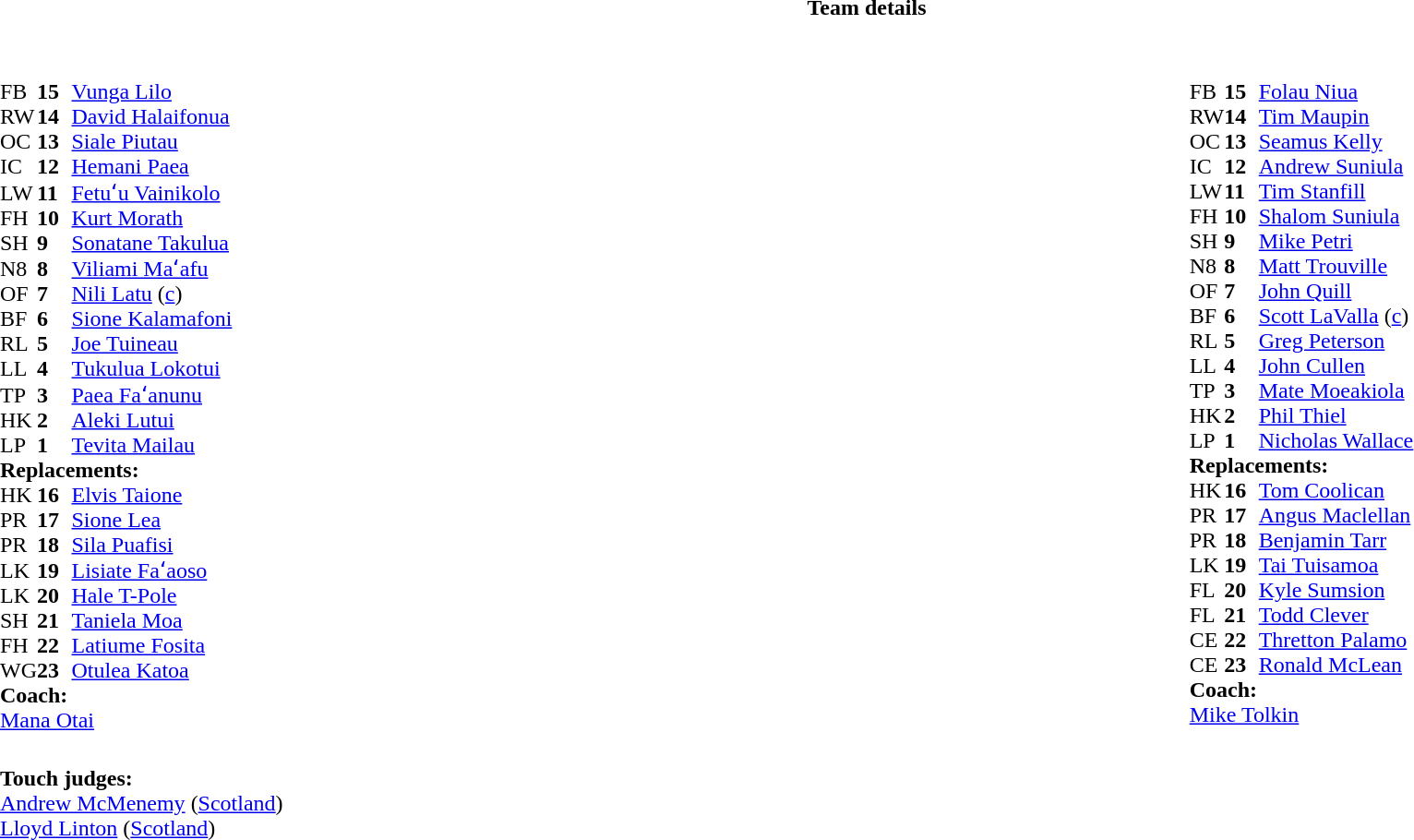<table border="0" width="100%" class="collapsible collapsed">
<tr>
<th>Team details</th>
</tr>
<tr>
<td><br><table width="100%">
<tr>
<td valign="top" width="50%"><br><table style="font-size: 100%" cellspacing="0" cellpadding="0">
<tr>
<th width="25"></th>
<th width="25"></th>
</tr>
<tr>
<td>FB</td>
<td><strong>15</strong></td>
<td><a href='#'>Vunga Lilo</a></td>
</tr>
<tr>
<td>RW</td>
<td><strong>14</strong></td>
<td><a href='#'>David Halaifonua</a></td>
<td></td>
<td></td>
</tr>
<tr>
<td>OC</td>
<td><strong>13</strong></td>
<td><a href='#'>Siale Piutau</a></td>
</tr>
<tr>
<td>IC</td>
<td><strong>12</strong></td>
<td><a href='#'>Hemani Paea</a></td>
</tr>
<tr>
<td>LW</td>
<td><strong>11</strong></td>
<td><a href='#'>Fetuʻu Vainikolo</a></td>
</tr>
<tr>
<td>FH</td>
<td><strong>10</strong></td>
<td><a href='#'>Kurt Morath</a></td>
<td></td>
<td></td>
</tr>
<tr>
<td>SH</td>
<td><strong>9</strong></td>
<td><a href='#'>Sonatane Takulua</a></td>
<td></td>
<td></td>
</tr>
<tr>
<td>N8</td>
<td><strong>8</strong></td>
<td><a href='#'>Viliami Maʻafu</a></td>
</tr>
<tr>
<td>OF</td>
<td><strong>7</strong></td>
<td><a href='#'>Nili Latu</a> (<a href='#'>c</a>)</td>
</tr>
<tr>
<td>BF</td>
<td><strong>6</strong></td>
<td><a href='#'>Sione Kalamafoni</a></td>
<td></td>
<td></td>
</tr>
<tr>
<td>RL</td>
<td><strong>5</strong></td>
<td><a href='#'>Joe Tuineau</a></td>
<td></td>
<td></td>
</tr>
<tr>
<td>LL</td>
<td><strong>4</strong></td>
<td><a href='#'>Tukulua Lokotui</a></td>
</tr>
<tr>
<td>TP</td>
<td><strong>3</strong></td>
<td><a href='#'>Paea Faʻanunu</a></td>
<td></td>
<td></td>
</tr>
<tr>
<td>HK</td>
<td><strong>2</strong></td>
<td><a href='#'>Aleki Lutui</a></td>
<td></td>
<td></td>
</tr>
<tr>
<td>LP</td>
<td><strong>1</strong></td>
<td><a href='#'>Tevita Mailau</a></td>
<td></td>
<td></td>
</tr>
<tr>
<td colspan=3><strong>Replacements:</strong></td>
</tr>
<tr>
<td>HK</td>
<td><strong>16</strong></td>
<td><a href='#'>Elvis Taione</a></td>
<td></td>
<td></td>
</tr>
<tr>
<td>PR</td>
<td><strong>17</strong></td>
<td><a href='#'>Sione Lea</a></td>
<td></td>
<td></td>
</tr>
<tr>
<td>PR</td>
<td><strong>18</strong></td>
<td><a href='#'>Sila Puafisi</a></td>
<td></td>
<td></td>
</tr>
<tr>
<td>LK</td>
<td><strong>19</strong></td>
<td><a href='#'>Lisiate Faʻaoso</a></td>
<td></td>
<td></td>
</tr>
<tr>
<td>LK</td>
<td><strong>20</strong></td>
<td><a href='#'>Hale T-Pole</a></td>
<td></td>
<td></td>
</tr>
<tr>
<td>SH</td>
<td><strong>21</strong></td>
<td><a href='#'>Taniela Moa</a></td>
<td></td>
<td></td>
</tr>
<tr>
<td>FH</td>
<td><strong>22</strong></td>
<td><a href='#'>Latiume Fosita</a></td>
<td></td>
<td></td>
</tr>
<tr>
<td>WG</td>
<td><strong>23</strong></td>
<td><a href='#'>Otulea Katoa</a></td>
<td></td>
<td></td>
</tr>
<tr>
<td colspan=3><strong>Coach:</strong></td>
</tr>
<tr>
<td colspan="4"> <a href='#'>Mana Otai</a></td>
</tr>
</table>
</td>
<td valign="top" width="50%"><br><table style="font-size: 100%" cellspacing="0" cellpadding="0" align="center">
<tr>
<th width="25"></th>
<th width="25"></th>
</tr>
<tr>
<td>FB</td>
<td><strong>15</strong></td>
<td><a href='#'>Folau Niua</a></td>
</tr>
<tr>
<td>RW</td>
<td><strong>14</strong></td>
<td><a href='#'>Tim Maupin</a></td>
</tr>
<tr>
<td>OC</td>
<td><strong>13</strong></td>
<td><a href='#'>Seamus Kelly</a></td>
</tr>
<tr>
<td>IC</td>
<td><strong>12</strong></td>
<td><a href='#'>Andrew Suniula</a></td>
<td></td>
<td></td>
</tr>
<tr>
<td>LW</td>
<td><strong>11</strong></td>
<td><a href='#'>Tim Stanfill</a></td>
</tr>
<tr>
<td>FH</td>
<td><strong>10</strong></td>
<td><a href='#'>Shalom Suniula</a></td>
</tr>
<tr>
<td>SH</td>
<td><strong>9</strong></td>
<td><a href='#'>Mike Petri</a></td>
</tr>
<tr>
<td>N8</td>
<td><strong>8</strong></td>
<td><a href='#'>Matt Trouville</a></td>
<td></td>
<td></td>
</tr>
<tr>
<td>OF</td>
<td><strong>7</strong></td>
<td><a href='#'>John Quill</a></td>
<td></td>
<td></td>
</tr>
<tr>
<td>BF</td>
<td><strong>6</strong></td>
<td><a href='#'>Scott LaValla</a> (<a href='#'>c</a>)</td>
<td></td>
</tr>
<tr>
<td>RL</td>
<td><strong>5</strong></td>
<td><a href='#'>Greg Peterson</a></td>
<td></td>
<td></td>
</tr>
<tr>
<td>LL</td>
<td><strong>4</strong></td>
<td><a href='#'>John Cullen</a></td>
</tr>
<tr>
<td>TP</td>
<td><strong>3</strong></td>
<td><a href='#'>Mate Moeakiola</a></td>
<td></td>
<td></td>
</tr>
<tr>
<td>HK</td>
<td><strong>2</strong></td>
<td><a href='#'>Phil Thiel</a></td>
<td></td>
<td></td>
</tr>
<tr>
<td>LP</td>
<td><strong>1</strong></td>
<td><a href='#'>Nicholas Wallace</a></td>
</tr>
<tr>
<td colspan=3><strong>Replacements:</strong></td>
</tr>
<tr>
<td>HK</td>
<td><strong>16</strong></td>
<td><a href='#'>Tom Coolican</a></td>
<td></td>
<td></td>
</tr>
<tr>
<td>PR</td>
<td><strong>17</strong></td>
<td><a href='#'>Angus Maclellan</a></td>
</tr>
<tr>
<td>PR</td>
<td><strong>18</strong></td>
<td><a href='#'>Benjamin Tarr</a></td>
<td></td>
<td></td>
</tr>
<tr>
<td>LK</td>
<td><strong>19</strong></td>
<td><a href='#'>Tai Tuisamoa</a></td>
<td></td>
<td></td>
</tr>
<tr>
<td>FL</td>
<td><strong>20</strong></td>
<td><a href='#'>Kyle Sumsion</a></td>
<td></td>
<td></td>
</tr>
<tr>
<td>FL</td>
<td><strong>21</strong></td>
<td><a href='#'>Todd Clever</a></td>
<td></td>
<td></td>
</tr>
<tr>
<td>CE</td>
<td><strong>22</strong></td>
<td><a href='#'>Thretton Palamo</a></td>
<td></td>
<td></td>
</tr>
<tr>
<td>CE</td>
<td><strong>23</strong></td>
<td><a href='#'>Ronald McLean</a></td>
</tr>
<tr>
<td colspan=3><strong>Coach:</strong></td>
</tr>
<tr>
<td colspan="4"> <a href='#'>Mike Tolkin</a></td>
</tr>
</table>
</td>
</tr>
</table>
<table width=100% style="font-size: 100%">
<tr>
<td><br><strong>Touch judges:</strong>
<br><a href='#'>Andrew McMenemy</a> (<a href='#'>Scotland</a>)
<br><a href='#'>Lloyd Linton</a> (<a href='#'>Scotland</a>)</td>
</tr>
</table>
</td>
</tr>
</table>
